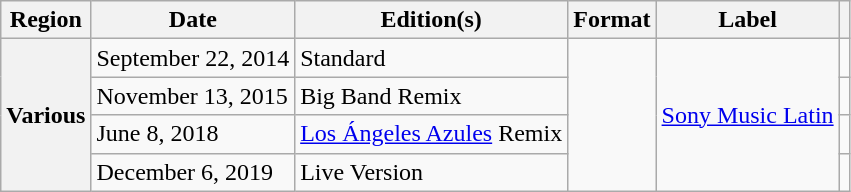<table class="wikitable plainrowheaders">
<tr>
<th scope="col">Region</th>
<th scope="col">Date</th>
<th scope="col">Edition(s)</th>
<th scope="col">Format</th>
<th scope="col">Label</th>
<th scope="col"></th>
</tr>
<tr>
<th rowspan="4" scope="row">Various</th>
<td>September 22, 2014</td>
<td>Standard</td>
<td rowspan="4"></td>
<td rowspan="4"><a href='#'>Sony Music Latin</a></td>
<td></td>
</tr>
<tr>
<td>November 13, 2015</td>
<td>Big Band Remix</td>
<td></td>
</tr>
<tr>
<td>June 8, 2018</td>
<td><a href='#'>Los Ángeles Azules</a> Remix</td>
<td></td>
</tr>
<tr>
<td>December 6, 2019</td>
<td>Live Version</td>
<td></td>
</tr>
</table>
